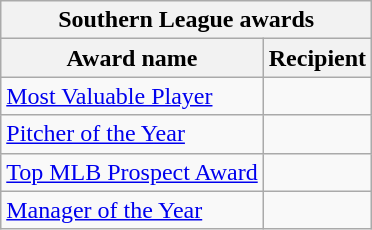<table class="wikitable">
<tr>
<th colspan="2">Southern League awards</th>
</tr>
<tr>
<th>Award name</th>
<th>Recipient</th>
</tr>
<tr>
<td><a href='#'>Most Valuable Player</a></td>
<td></td>
</tr>
<tr>
<td><a href='#'>Pitcher of the Year</a></td>
<td></td>
</tr>
<tr>
<td><a href='#'>Top MLB Prospect Award</a></td>
<td></td>
</tr>
<tr>
<td><a href='#'>Manager of the Year</a></td>
<td></td>
</tr>
</table>
